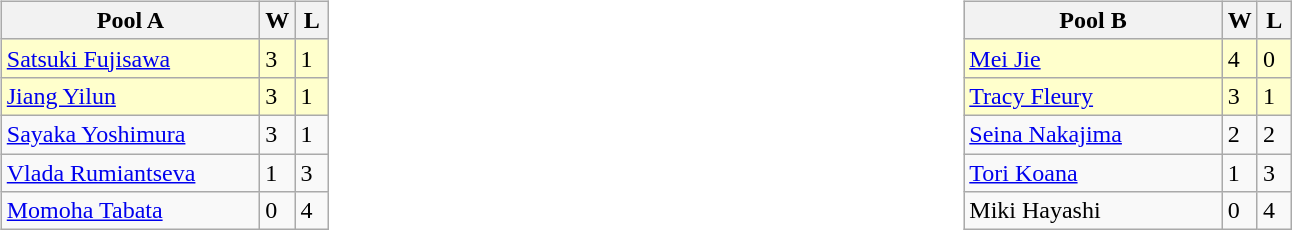<table style="font-size: 100%;">
<tr>
<td width=10% valign="top"><br><table class="wikitable">
<tr>
<th width=165>Pool A</th>
<th width=15>W</th>
<th width=15>L</th>
</tr>
<tr bgcolor=#ffffcc>
<td> <a href='#'>Satsuki Fujisawa</a></td>
<td>3</td>
<td>1</td>
</tr>
<tr bgcolor=#ffffcc>
<td> <a href='#'>Jiang Yilun</a></td>
<td>3</td>
<td>1</td>
</tr>
<tr>
<td> <a href='#'>Sayaka Yoshimura</a></td>
<td>3</td>
<td>1</td>
</tr>
<tr>
<td> <a href='#'>Vlada Rumiantseva</a></td>
<td>1</td>
<td>3</td>
</tr>
<tr>
<td> <a href='#'>Momoha Tabata</a></td>
<td>0</td>
<td>4</td>
</tr>
</table>
</td>
<td width=10% valign="top"><br><table class="wikitable">
<tr>
<th width=165>Pool B</th>
<th width=15>W</th>
<th width=15>L</th>
</tr>
<tr bgcolor=#ffffcc>
<td> <a href='#'>Mei Jie</a></td>
<td>4</td>
<td>0</td>
</tr>
<tr bgcolor=#ffffcc>
<td> <a href='#'>Tracy Fleury</a></td>
<td>3</td>
<td>1</td>
</tr>
<tr>
<td> <a href='#'>Seina Nakajima</a></td>
<td>2</td>
<td>2</td>
</tr>
<tr>
<td> <a href='#'>Tori Koana</a></td>
<td>1</td>
<td>3</td>
</tr>
<tr>
<td> Miki Hayashi</td>
<td>0</td>
<td>4</td>
</tr>
</table>
</td>
</tr>
</table>
